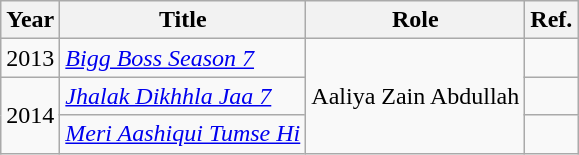<table class="wikitable">
<tr>
<th>Year</th>
<th>Title</th>
<th>Role</th>
<th>Ref.</th>
</tr>
<tr>
<td>2013</td>
<td><em><a href='#'>Bigg Boss Season 7</a></em></td>
<td rowspan="3">Aaliya Zain Abdullah</td>
<td></td>
</tr>
<tr>
<td rowspan="2">2014</td>
<td><em><a href='#'>Jhalak Dikhhla Jaa 7</a></em></td>
<td></td>
</tr>
<tr>
<td><em><a href='#'>Meri Aashiqui Tumse Hi</a></em></td>
<td></td>
</tr>
</table>
